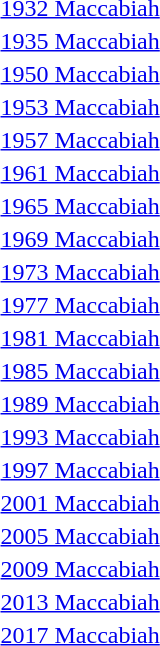<table>
<tr valign="top">
<td><a href='#'>1932 Maccabiah</a></td>
<td></td>
<td></td>
<td></td>
</tr>
<tr>
<td><a href='#'>1935 Maccabiah</a></td>
<td></td>
<td></td>
<td></td>
</tr>
<tr>
<td><a href='#'>1950 Maccabiah</a></td>
<td></td>
<td></td>
<td></td>
</tr>
<tr>
<td><a href='#'>1953 Maccabiah</a></td>
<td></td>
<td></td>
<td></td>
</tr>
<tr>
<td><a href='#'>1957 Maccabiah</a></td>
<td></td>
<td></td>
<td></td>
</tr>
<tr>
<td><a href='#'>1961 Maccabiah</a></td>
<td></td>
<td></td>
<td></td>
</tr>
<tr>
<td><a href='#'>1965 Maccabiah</a></td>
<td></td>
<td></td>
<td></td>
</tr>
<tr>
<td><a href='#'>1969 Maccabiah</a></td>
<td></td>
<td></td>
<td></td>
</tr>
<tr>
<td><a href='#'>1973 Maccabiah</a></td>
<td></td>
<td></td>
<td></td>
</tr>
<tr>
<td><a href='#'>1977 Maccabiah</a></td>
<td></td>
<td></td>
<td></td>
</tr>
<tr>
<td><a href='#'>1981 Maccabiah</a></td>
<td></td>
<td></td>
<td></td>
</tr>
<tr>
<td><a href='#'>1985 Maccabiah</a></td>
<td></td>
<td></td>
<td></td>
</tr>
<tr>
<td><a href='#'>1989 Maccabiah</a></td>
<td></td>
<td></td>
<td></td>
</tr>
<tr>
<td><a href='#'>1993 Maccabiah</a></td>
<td></td>
<td></td>
<td></td>
</tr>
<tr>
<td><a href='#'>1997 Maccabiah</a></td>
<td></td>
<td></td>
<td></td>
</tr>
<tr>
<td><a href='#'>2001 Maccabiah</a></td>
<td></td>
<td></td>
<td></td>
</tr>
<tr>
<td><a href='#'>2005 Maccabiah</a></td>
<td></td>
<td></td>
<td></td>
</tr>
<tr>
<td><a href='#'>2009 Maccabiah</a></td>
<td></td>
<td></td>
<td></td>
</tr>
<tr>
<td><a href='#'>2013 Maccabiah</a></td>
<td></td>
<td></td>
<td></td>
</tr>
<tr>
<td><a href='#'>2017 Maccabiah</a></td>
<td></td>
<td></td>
<td></td>
</tr>
</table>
